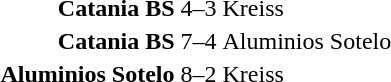<table>
<tr>
<td></td>
<th width=auto></th>
<td></td>
</tr>
<tr>
<td align=right><strong>Catania BS </strong></td>
<td align=center>4–3</td>
<td align=left> Kreiss</td>
</tr>
<tr>
<td align="right"><strong>Catania BS</strong> </td>
<td align=center>7–4</td>
<td align=left> Aluminios Sotelo</td>
</tr>
<tr>
<td align="right"><strong>Aluminios Sotelo</strong> </td>
<td align=center>8–2</td>
<td align=left> Kreiss</td>
</tr>
</table>
